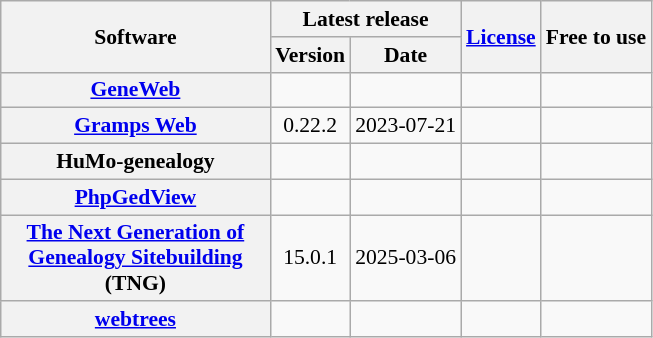<table class="wikitable sortable" style="font-size: 90%; text-align: center; ">
<tr>
<th rowspan="2" style="width:12em">Software</th>
<th colspan="2">Latest release</th>
<th rowspan="2"><a href='#'>License</a></th>
<th rowspan="2">Free to use</th>
</tr>
<tr>
<th>Version </th>
<th>Date </th>
</tr>
<tr>
<th><a href='#'>GeneWeb</a></th>
<td></td>
<td></td>
<td></td>
<td></td>
</tr>
<tr>
<th><a href='#'>Gramps Web</a></th>
<td>0.22.2</td>
<td>2023-07-21</td>
<td></td>
<td></td>
</tr>
<tr>
<th>HuMo-genealogy</th>
<td></td>
<td></td>
<td></td>
<td></td>
</tr>
<tr>
<th><a href='#'>PhpGedView</a></th>
<td></td>
<td></td>
<td></td>
<td></td>
</tr>
<tr>
<th><a href='#'>The Next Generation of Genealogy Sitebuilding</a> (TNG)</th>
<td>15.0.1</td>
<td>2025-03-06</td>
<td></td>
<td></td>
</tr>
<tr>
<th><a href='#'>webtrees</a></th>
<td></td>
<td></td>
<td></td>
<td></td>
</tr>
</table>
